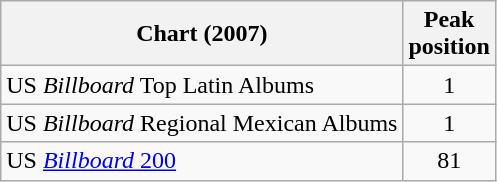<table class="wikitable">
<tr>
<th align="left">Chart (2007)</th>
<th align="left">Peak<br>position</th>
</tr>
<tr>
<td align="left">US <em>Billboard</em> Top Latin Albums</td>
<td align="center">1</td>
</tr>
<tr>
<td align="left">US <em>Billboard</em> Regional Mexican Albums</td>
<td align="center">1</td>
</tr>
<tr>
<td align="left">US <a href='#'><em>Billboard</em> 200</a></td>
<td align="center">81</td>
</tr>
</table>
